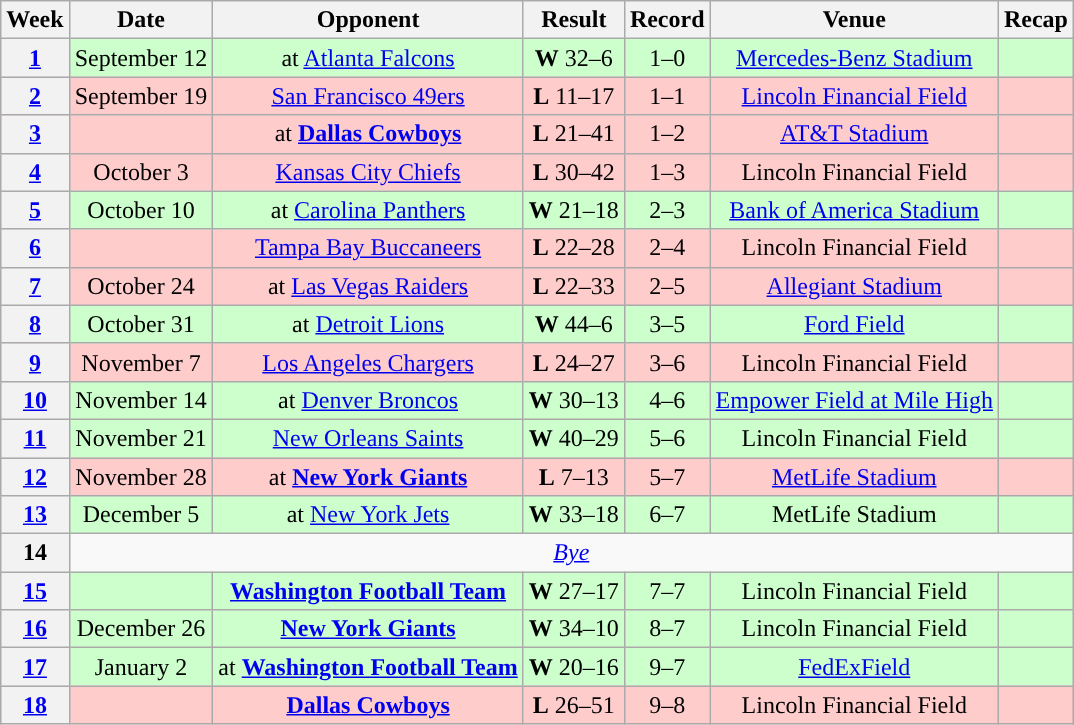<table class="wikitable" style="text-align:center">
<tr>
<th>Week</th>
<th>Date</th>
<th>Opponent</th>
<th>Result</th>
<th>Record</th>
<th>Venue</th>
<th>Recap</th>
</tr>
<tr style="background:#cfc">
<th><a href='#'>1</a></th>
<td>September 12</td>
<td>at <a href='#'>Atlanta Falcons</a></td>
<td><strong>W</strong> 32–6</td>
<td>1–0</td>
<td><a href='#'>Mercedes-Benz Stadium</a></td>
<td></td>
</tr>
<tr style="background:#fcc">
<th><a href='#'>2</a></th>
<td>September 19</td>
<td><a href='#'>San Francisco 49ers</a></td>
<td><strong>L</strong> 11–17</td>
<td>1–1</td>
<td><a href='#'>Lincoln Financial Field</a></td>
<td></td>
</tr>
<tr style="background:#fcc">
<th><a href='#'>3</a></th>
<td></td>
<td>at <strong><a href='#'>Dallas Cowboys</a></strong></td>
<td><strong>L</strong> 21–41</td>
<td>1–2</td>
<td><a href='#'>AT&T Stadium</a></td>
<td></td>
</tr>
<tr style="background:#fcc">
<th><a href='#'>4</a></th>
<td>October 3</td>
<td><a href='#'>Kansas City Chiefs</a></td>
<td><strong>L</strong> 30–42</td>
<td>1–3</td>
<td>Lincoln Financial Field</td>
<td></td>
</tr>
<tr style="background:#cfc">
<th><a href='#'>5</a></th>
<td>October 10</td>
<td>at <a href='#'>Carolina Panthers</a></td>
<td><strong>W</strong> 21–18</td>
<td>2–3</td>
<td><a href='#'>Bank of America Stadium</a></td>
<td></td>
</tr>
<tr style="background:#fcc">
<th><a href='#'>6</a></th>
<td></td>
<td><a href='#'>Tampa Bay Buccaneers</a></td>
<td><strong>L</strong> 22–28</td>
<td>2–4</td>
<td>Lincoln Financial Field</td>
<td></td>
</tr>
<tr style="background:#fcc">
<th><a href='#'>7</a></th>
<td>October 24</td>
<td>at <a href='#'>Las Vegas Raiders</a></td>
<td><strong>L</strong> 22–33</td>
<td>2–5</td>
<td><a href='#'>Allegiant Stadium</a></td>
<td></td>
</tr>
<tr style="background:#cfc">
<th><a href='#'>8</a></th>
<td>October 31</td>
<td>at <a href='#'>Detroit Lions</a></td>
<td><strong>W</strong> 44–6</td>
<td>3–5</td>
<td><a href='#'>Ford Field</a></td>
<td></td>
</tr>
<tr style="background:#fcc">
<th><a href='#'>9</a></th>
<td>November 7</td>
<td><a href='#'>Los Angeles Chargers</a></td>
<td><strong>L</strong> 24–27</td>
<td>3–6</td>
<td>Lincoln Financial Field</td>
<td></td>
</tr>
<tr style="background:#cfc">
<th><a href='#'>10</a></th>
<td>November 14</td>
<td>at <a href='#'>Denver Broncos</a></td>
<td><strong>W</strong> 30–13</td>
<td>4–6</td>
<td><a href='#'>Empower Field at Mile High</a></td>
<td></td>
</tr>
<tr style="background:#cfc">
<th><a href='#'>11</a></th>
<td>November 21</td>
<td><a href='#'>New Orleans Saints</a></td>
<td><strong>W</strong> 40–29</td>
<td>5–6</td>
<td>Lincoln Financial Field</td>
<td></td>
</tr>
<tr style="background:#fcc">
<th><a href='#'>12</a></th>
<td>November 28</td>
<td>at <strong><a href='#'>New York Giants</a></strong></td>
<td><strong>L</strong> 7–13</td>
<td>5–7</td>
<td><a href='#'>MetLife Stadium</a></td>
<td></td>
</tr>
<tr style="background:#cfc">
<th><a href='#'>13</a></th>
<td>December 5</td>
<td>at <a href='#'>New York Jets</a></td>
<td><strong>W</strong> 33–18</td>
<td>6–7</td>
<td>MetLife Stadium</td>
<td></td>
</tr>
<tr>
<th>14</th>
<td colspan="6"><em><a href='#'>Bye</a></em></td>
</tr>
<tr style="background:#cfc">
<th><a href='#'>15</a></th>
<td></td>
<td><strong><a href='#'>Washington Football Team</a></strong></td>
<td><strong>W</strong> 27–17</td>
<td>7–7</td>
<td>Lincoln Financial Field</td>
<td></td>
</tr>
<tr style="background:#cfc">
<th><a href='#'>16</a></th>
<td>December 26</td>
<td><strong><a href='#'>New York Giants</a></strong></td>
<td><strong>W</strong> 34–10</td>
<td>8–7</td>
<td>Lincoln Financial Field</td>
<td></td>
</tr>
<tr style="background:#cfc">
<th><a href='#'>17</a></th>
<td>January 2</td>
<td>at <strong><a href='#'>Washington Football Team</a></strong></td>
<td><strong>W</strong> 20–16</td>
<td>9–7</td>
<td><a href='#'>FedExField</a></td>
<td></td>
</tr>
<tr style="background:#fcc">
<th><a href='#'>18</a></th>
<td></td>
<td><strong><a href='#'>Dallas Cowboys</a></strong></td>
<td><strong>L</strong> 26–51</td>
<td>9–8</td>
<td>Lincoln Financial Field</td>
<td></td>
</tr>
</table>
